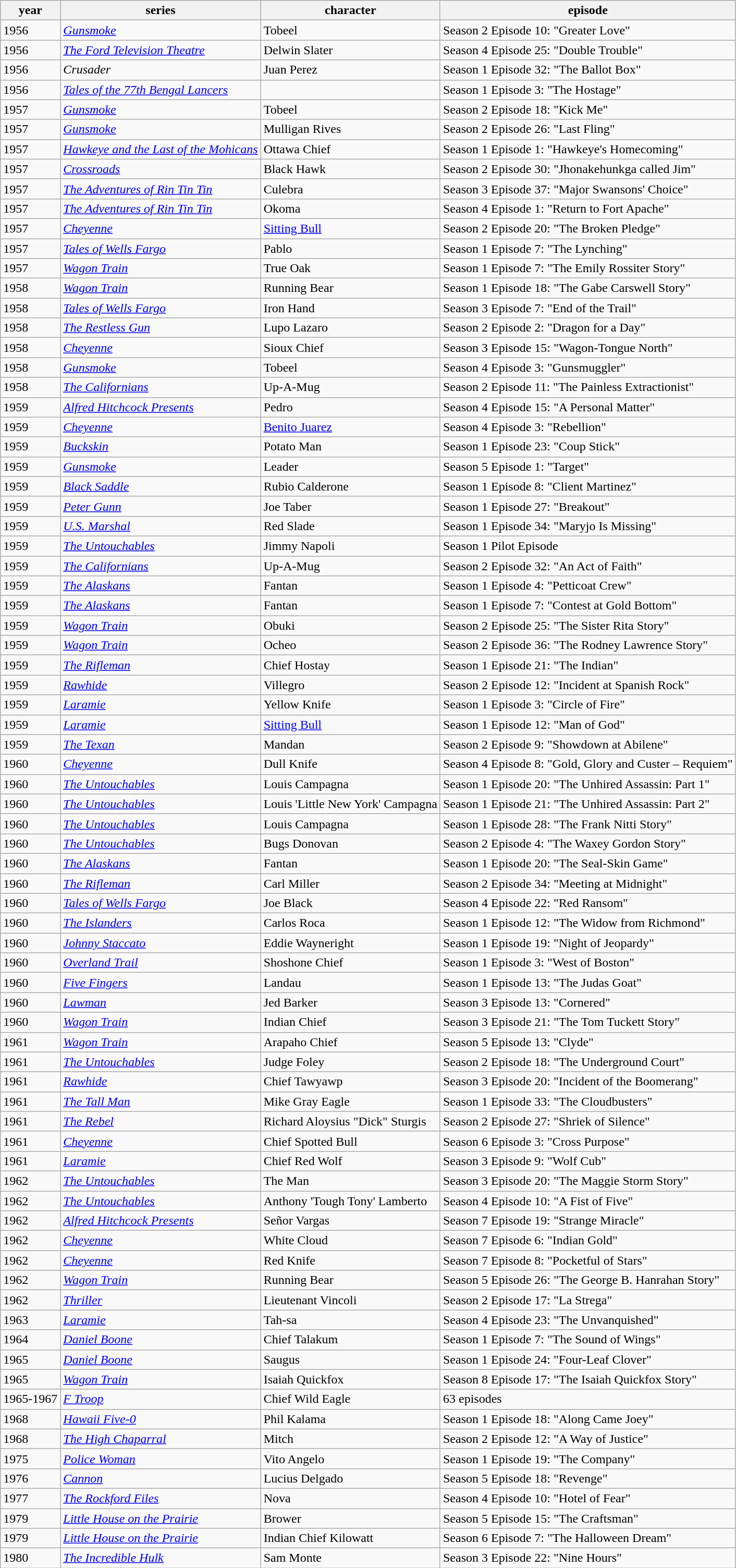<table class="wikitable">
<tr>
<th>year</th>
<th>series</th>
<th>character</th>
<th>episode</th>
</tr>
<tr>
<td>1956</td>
<td><em><a href='#'>Gunsmoke</a></em></td>
<td>Tobeel</td>
<td>Season 2 Episode 10: "Greater Love"</td>
</tr>
<tr>
<td>1956</td>
<td><em><a href='#'>The Ford Television Theatre</a></em></td>
<td>Delwin Slater</td>
<td>Season 4 Episode 25: "Double Trouble"</td>
</tr>
<tr>
<td>1956</td>
<td><em>Crusader</em></td>
<td>Juan Perez</td>
<td>Season 1 Episode 32: "The Ballot Box"</td>
</tr>
<tr>
<td>1956</td>
<td><em><a href='#'>Tales of the 77th Bengal Lancers</a></em></td>
<td></td>
<td>Season 1 Episode 3: "The Hostage"</td>
</tr>
<tr>
<td>1957</td>
<td><em><a href='#'>Gunsmoke</a></em></td>
<td>Tobeel</td>
<td>Season 2 Episode 18: "Kick Me"</td>
</tr>
<tr>
<td>1957</td>
<td><em><a href='#'>Gunsmoke</a></em></td>
<td>Mulligan Rives</td>
<td>Season 2 Episode 26: "Last Fling"</td>
</tr>
<tr>
<td>1957</td>
<td><em><a href='#'>Hawkeye and the Last of the Mohicans</a></em></td>
<td>Ottawa Chief</td>
<td>Season 1 Episode 1: "Hawkeye's Homecoming"</td>
</tr>
<tr>
<td>1957</td>
<td><em><a href='#'>Crossroads</a></em></td>
<td>Black Hawk</td>
<td>Season 2 Episode 30: "Jhonakehunkga called Jim"</td>
</tr>
<tr>
<td>1957</td>
<td><em><a href='#'>The Adventures of Rin Tin Tin</a></em></td>
<td>Culebra</td>
<td>Season 3 Episode 37: "Major Swansons' Choice"</td>
</tr>
<tr>
<td>1957</td>
<td><em><a href='#'>The Adventures of Rin Tin Tin</a></em></td>
<td>Okoma</td>
<td>Season 4 Episode 1: "Return to Fort Apache"</td>
</tr>
<tr>
<td>1957</td>
<td><em><a href='#'>Cheyenne</a></em></td>
<td><a href='#'>Sitting Bull</a></td>
<td>Season 2 Episode 20: "The Broken Pledge"</td>
</tr>
<tr>
<td>1957</td>
<td><em><a href='#'>Tales of Wells Fargo</a></em></td>
<td>Pablo</td>
<td>Season 1 Episode 7: "The Lynching"</td>
</tr>
<tr>
<td>1957</td>
<td><em><a href='#'>Wagon Train</a></em></td>
<td>True Oak</td>
<td>Season 1 Episode 7: "The Emily Rossiter Story"</td>
</tr>
<tr>
<td>1958</td>
<td><em><a href='#'>Wagon Train</a></em></td>
<td>Running Bear</td>
<td>Season 1 Episode 18: "The Gabe Carswell Story"</td>
</tr>
<tr>
<td>1958</td>
<td><em><a href='#'>Tales of Wells Fargo</a></em></td>
<td>Iron Hand</td>
<td>Season 3 Episode 7: "End of the Trail"</td>
</tr>
<tr>
<td>1958</td>
<td><em><a href='#'>The Restless Gun</a></em></td>
<td>Lupo Lazaro</td>
<td>Season 2 Episode 2: "Dragon for a Day"</td>
</tr>
<tr>
<td>1958</td>
<td><em><a href='#'>Cheyenne</a></em></td>
<td>Sioux Chief</td>
<td>Season 3 Episode 15: "Wagon-Tongue North"</td>
</tr>
<tr>
<td>1958</td>
<td><em><a href='#'>Gunsmoke</a></em></td>
<td>Tobeel</td>
<td>Season 4 Episode 3: "Gunsmuggler"</td>
</tr>
<tr>
<td>1958</td>
<td><em><a href='#'>The Californians</a></em></td>
<td>Up-A-Mug</td>
<td>Season 2 Episode 11: "The Painless Extractionist"</td>
</tr>
<tr>
<td>1959</td>
<td><em><a href='#'>Alfred Hitchcock Presents</a></em></td>
<td>Pedro</td>
<td>Season 4 Episode 15: "A Personal Matter"</td>
</tr>
<tr>
<td>1959</td>
<td><em><a href='#'>Cheyenne</a></em></td>
<td><a href='#'>Benito Juarez</a></td>
<td>Season 4 Episode 3: "Rebellion"</td>
</tr>
<tr>
<td>1959</td>
<td><em><a href='#'>Buckskin</a></em></td>
<td>Potato Man</td>
<td>Season 1 Episode 23: "Coup Stick"</td>
</tr>
<tr>
<td>1959</td>
<td><em><a href='#'>Gunsmoke</a></em></td>
<td>Leader</td>
<td>Season 5 Episode 1: "Target"</td>
</tr>
<tr>
<td>1959</td>
<td><em><a href='#'>Black Saddle</a></em></td>
<td>Rubio Calderone</td>
<td>Season 1 Episode 8: "Client Martinez"</td>
</tr>
<tr>
<td>1959</td>
<td><em><a href='#'>Peter Gunn</a></em></td>
<td>Joe Taber</td>
<td>Season 1 Episode 27: "Breakout"</td>
</tr>
<tr>
<td>1959</td>
<td><em><a href='#'>U.S. Marshal</a></em></td>
<td>Red Slade</td>
<td>Season 1 Episode 34: "Maryjo Is Missing"</td>
</tr>
<tr>
<td>1959</td>
<td><em><a href='#'>The Untouchables</a></em></td>
<td>Jimmy Napoli</td>
<td>Season 1 Pilot Episode</td>
</tr>
<tr>
<td>1959</td>
<td><em><a href='#'>The Californians</a></em></td>
<td>Up-A-Mug</td>
<td>Season 2 Episode 32: "An Act of Faith"</td>
</tr>
<tr>
<td>1959</td>
<td><em><a href='#'>The Alaskans</a></em></td>
<td>Fantan</td>
<td>Season 1 Episode 4: "Petticoat Crew"</td>
</tr>
<tr>
<td>1959</td>
<td><em><a href='#'>The Alaskans</a></em></td>
<td>Fantan</td>
<td>Season 1 Episode 7: "Contest at Gold Bottom"</td>
</tr>
<tr>
<td>1959</td>
<td><em><a href='#'>Wagon Train</a></em></td>
<td>Obuki</td>
<td>Season 2 Episode 25: "The Sister Rita Story"</td>
</tr>
<tr>
<td>1959</td>
<td><em><a href='#'>Wagon Train</a></em></td>
<td>Ocheo</td>
<td>Season 2 Episode 36: "The Rodney Lawrence Story"</td>
</tr>
<tr>
<td>1959</td>
<td><em><a href='#'>The Rifleman</a></em></td>
<td>Chief Hostay</td>
<td>Season 1 Episode 21: "The Indian"</td>
</tr>
<tr>
<td>1959</td>
<td><em><a href='#'>Rawhide</a></em></td>
<td>Villegro</td>
<td>Season 2 Episode 12: "Incident at Spanish Rock"</td>
</tr>
<tr>
<td>1959</td>
<td><em><a href='#'>Laramie</a></em></td>
<td>Yellow Knife</td>
<td>Season 1 Episode 3: "Circle of Fire"</td>
</tr>
<tr>
<td>1959</td>
<td><em><a href='#'>Laramie</a></em></td>
<td><a href='#'>Sitting Bull</a></td>
<td>Season 1 Episode 12: "Man of God"</td>
</tr>
<tr>
<td>1959</td>
<td><em><a href='#'>The Texan</a></em></td>
<td>Mandan</td>
<td>Season 2 Episode 9: "Showdown at Abilene"</td>
</tr>
<tr>
<td>1960</td>
<td><em><a href='#'>Cheyenne</a></em></td>
<td>Dull Knife</td>
<td>Season 4 Episode 8: "Gold, Glory and Custer – Requiem"</td>
</tr>
<tr>
<td>1960</td>
<td><em><a href='#'>The Untouchables</a></em></td>
<td>Louis Campagna</td>
<td>Season 1 Episode 20: "The Unhired Assassin: Part 1"</td>
</tr>
<tr>
<td>1960</td>
<td><em><a href='#'>The Untouchables</a></em></td>
<td>Louis 'Little New York' Campagna</td>
<td>Season 1 Episode 21: "The Unhired Assassin: Part 2"</td>
</tr>
<tr>
<td>1960</td>
<td><em><a href='#'>The Untouchables</a></em></td>
<td>Louis Campagna</td>
<td>Season 1 Episode 28: "The Frank Nitti Story"</td>
</tr>
<tr>
<td>1960</td>
<td><em><a href='#'>The Untouchables</a></em></td>
<td>Bugs Donovan</td>
<td>Season 2 Episode 4: "The Waxey Gordon Story"</td>
</tr>
<tr>
<td>1960</td>
<td><em><a href='#'>The Alaskans</a></em></td>
<td>Fantan</td>
<td>Season 1 Episode 20: "The Seal-Skin Game"</td>
</tr>
<tr>
<td>1960</td>
<td><em><a href='#'>The Rifleman</a></em></td>
<td>Carl Miller</td>
<td>Season 2 Episode 34: "Meeting at Midnight"</td>
</tr>
<tr>
<td>1960</td>
<td><em><a href='#'>Tales of Wells Fargo</a></em></td>
<td>Joe Black</td>
<td>Season 4 Episode 22: "Red Ransom"</td>
</tr>
<tr>
<td>1960</td>
<td><em><a href='#'>The Islanders</a></em></td>
<td>Carlos Roca</td>
<td>Season 1 Episode 12: "The Widow from Richmond"</td>
</tr>
<tr>
<td>1960</td>
<td><em><a href='#'>Johnny Staccato</a></em></td>
<td>Eddie Wayneright</td>
<td>Season 1 Episode 19: "Night of Jeopardy"</td>
</tr>
<tr>
<td>1960</td>
<td><em><a href='#'>Overland Trail</a></em></td>
<td>Shoshone Chief</td>
<td>Season 1 Episode 3: "West of Boston"</td>
</tr>
<tr>
<td>1960</td>
<td><em><a href='#'>Five Fingers</a></em></td>
<td>Landau</td>
<td>Season 1 Episode 13: "The Judas Goat"</td>
</tr>
<tr>
<td>1960</td>
<td><em><a href='#'>Lawman</a></em></td>
<td>Jed Barker</td>
<td>Season 3 Episode 13: "Cornered"</td>
</tr>
<tr>
<td>1960</td>
<td><em><a href='#'>Wagon Train</a></em></td>
<td>Indian Chief</td>
<td>Season 3 Episode 21: "The Tom Tuckett Story"</td>
</tr>
<tr>
<td>1961</td>
<td><em><a href='#'>Wagon Train</a></em></td>
<td>Arapaho Chief</td>
<td>Season 5 Episode 13: "Clyde"</td>
</tr>
<tr>
<td>1961</td>
<td><em><a href='#'>The Untouchables</a></em></td>
<td>Judge Foley</td>
<td>Season 2 Episode 18: "The Underground Court"</td>
</tr>
<tr>
<td>1961</td>
<td><em><a href='#'>Rawhide</a></em></td>
<td>Chief Tawyawp</td>
<td>Season 3 Episode 20: "Incident of the Boomerang"</td>
</tr>
<tr>
<td>1961</td>
<td><em><a href='#'>The Tall Man</a></em></td>
<td>Mike Gray Eagle</td>
<td>Season 1 Episode 33: "The Cloudbusters"</td>
</tr>
<tr>
<td>1961</td>
<td><em><a href='#'>The Rebel</a></em></td>
<td>Richard Aloysius "Dick" Sturgis</td>
<td>Season 2 Episode 27: "Shriek of Silence"</td>
</tr>
<tr>
<td>1961</td>
<td><em><a href='#'>Cheyenne</a></em></td>
<td>Chief Spotted Bull</td>
<td>Season 6 Episode 3: "Cross Purpose"</td>
</tr>
<tr>
<td>1961</td>
<td><em><a href='#'>Laramie</a></em></td>
<td>Chief Red Wolf</td>
<td>Season 3 Episode 9: "Wolf Cub"</td>
</tr>
<tr>
<td>1962</td>
<td><em><a href='#'>The Untouchables</a></em></td>
<td>The Man</td>
<td>Season 3 Episode 20: "The Maggie Storm Story"</td>
</tr>
<tr>
<td>1962</td>
<td><em><a href='#'>The Untouchables</a></em></td>
<td>Anthony 'Tough Tony' Lamberto</td>
<td>Season 4 Episode 10: "A Fist of Five"</td>
</tr>
<tr>
<td>1962</td>
<td><em><a href='#'>Alfred Hitchcock Presents</a></em></td>
<td>Señor Vargas</td>
<td>Season 7 Episode 19: "Strange Miracle"</td>
</tr>
<tr>
<td>1962</td>
<td><em><a href='#'>Cheyenne</a></em></td>
<td>White Cloud</td>
<td>Season 7 Episode 6: "Indian Gold"</td>
</tr>
<tr>
<td>1962</td>
<td><em><a href='#'>Cheyenne</a></em></td>
<td>Red Knife</td>
<td>Season 7 Episode 8: "Pocketful of Stars"</td>
</tr>
<tr>
<td>1962</td>
<td><em><a href='#'>Wagon Train</a></em></td>
<td>Running Bear</td>
<td>Season 5 Episode 26: "The George B. Hanrahan Story"</td>
</tr>
<tr>
<td>1962</td>
<td><em><a href='#'>Thriller</a></em></td>
<td>Lieutenant Vincoli</td>
<td>Season 2 Episode 17: "La Strega"</td>
</tr>
<tr>
<td>1963</td>
<td><em><a href='#'>Laramie</a></em></td>
<td>Tah-sa</td>
<td>Season 4 Episode 23: "The Unvanquished"</td>
</tr>
<tr>
<td>1964</td>
<td><em><a href='#'>Daniel Boone</a></em></td>
<td>Chief Talakum</td>
<td>Season 1 Episode 7: "The Sound of Wings"</td>
</tr>
<tr>
<td>1965</td>
<td><em><a href='#'>Daniel Boone</a></em></td>
<td>Saugus</td>
<td>Season 1 Episode 24: "Four-Leaf Clover"</td>
</tr>
<tr>
<td>1965</td>
<td><em><a href='#'>Wagon Train</a></em></td>
<td>Isaiah Quickfox</td>
<td>Season 8 Episode 17: "The Isaiah Quickfox Story"</td>
</tr>
<tr>
<td>1965-1967</td>
<td><em><a href='#'>F Troop</a></em></td>
<td>Chief Wild Eagle</td>
<td>63 episodes</td>
</tr>
<tr>
<td>1968</td>
<td><em><a href='#'>Hawaii Five-0</a></em></td>
<td>Phil Kalama</td>
<td>Season 1 Episode 18: "Along Came Joey"</td>
</tr>
<tr>
<td>1968</td>
<td><em><a href='#'>The High Chaparral</a></em></td>
<td>Mitch</td>
<td>Season 2 Episode 12: "A Way of Justice"</td>
</tr>
<tr>
<td>1975</td>
<td><em><a href='#'>Police Woman</a></em></td>
<td>Vito Angelo</td>
<td>Season 1 Episode 19: "The Company"</td>
</tr>
<tr>
<td>1976</td>
<td><em><a href='#'>Cannon</a></em></td>
<td>Lucius Delgado</td>
<td>Season 5 Episode 18: "Revenge"</td>
</tr>
<tr>
<td>1977</td>
<td><em><a href='#'>The Rockford Files</a></em></td>
<td>Nova</td>
<td>Season 4 Episode 10: "Hotel of Fear"</td>
</tr>
<tr>
<td>1979</td>
<td><em><a href='#'>Little House on the Prairie</a></em></td>
<td>Brower</td>
<td>Season 5 Episode 15: "The Craftsman"</td>
</tr>
<tr>
<td>1979</td>
<td><em><a href='#'>Little House on the Prairie</a></em></td>
<td>Indian Chief Kilowatt</td>
<td>Season 6 Episode 7: "The Halloween Dream"</td>
</tr>
<tr>
<td>1980</td>
<td><em><a href='#'>The Incredible Hulk</a></em></td>
<td>Sam Monte</td>
<td>Season 3 Episode 22: "Nine Hours"</td>
</tr>
</table>
